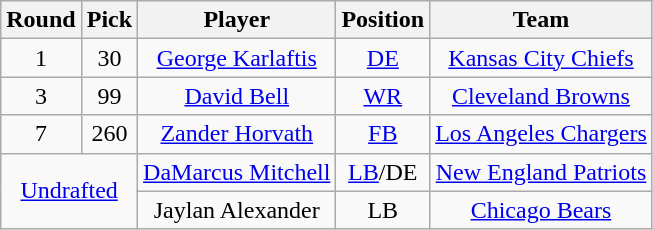<table class="wikitable" style="text-align:center;">
<tr>
<th>Round</th>
<th>Pick</th>
<th>Player</th>
<th>Position</th>
<th>Team</th>
</tr>
<tr>
<td>1</td>
<td>30</td>
<td><a href='#'>George Karlaftis</a></td>
<td><a href='#'>DE</a></td>
<td><a href='#'>Kansas City Chiefs</a></td>
</tr>
<tr>
<td>3</td>
<td>99</td>
<td><a href='#'>David Bell</a></td>
<td><a href='#'>WR</a></td>
<td><a href='#'>Cleveland Browns</a></td>
</tr>
<tr>
<td>7</td>
<td>260</td>
<td><a href='#'>Zander Horvath</a></td>
<td><a href='#'>FB</a></td>
<td><a href='#'>Los Angeles Chargers</a></td>
</tr>
<tr>
<td rowspan="2" colspan="2"><a href='#'>Undrafted</a></td>
<td><a href='#'>DaMarcus Mitchell</a></td>
<td><a href='#'>LB</a>/DE</td>
<td><a href='#'>New England Patriots</a></td>
</tr>
<tr>
<td>Jaylan Alexander</td>
<td>LB</td>
<td><a href='#'>Chicago Bears</a></td>
</tr>
</table>
